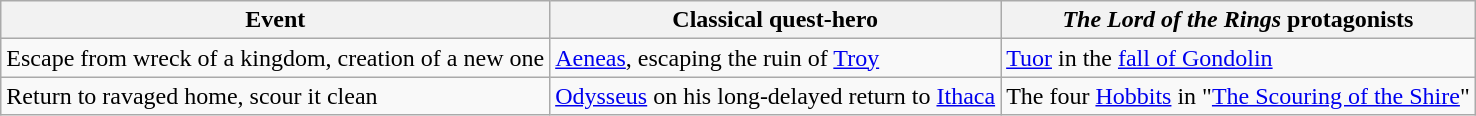<table class="wikitable" style="margin:1em auto;">
<tr>
<th>Event</th>
<th>Classical quest-hero</th>
<th><em>The Lord of the Rings</em> protagonists</th>
</tr>
<tr>
<td>Escape from wreck of a kingdom, creation of a new one</td>
<td><a href='#'>Aeneas</a>, escaping the ruin of <a href='#'>Troy</a></td>
<td><a href='#'>Tuor</a> in the <a href='#'>fall of Gondolin</a></td>
</tr>
<tr>
<td>Return to ravaged home, scour it clean</td>
<td><a href='#'>Odysseus</a> on his long-delayed return to <a href='#'>Ithaca</a></td>
<td>The four <a href='#'>Hobbits</a> in "<a href='#'>The Scouring of the Shire</a>"</td>
</tr>
</table>
